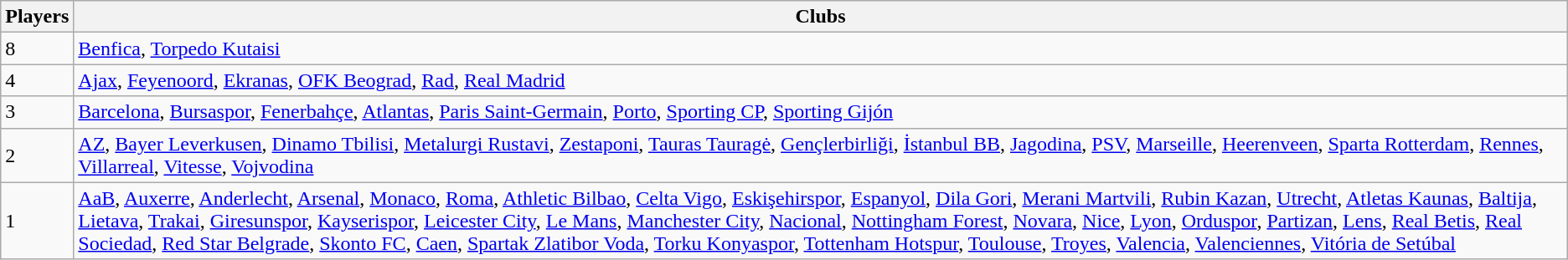<table class="wikitable">
<tr>
<th>Players</th>
<th>Clubs</th>
</tr>
<tr>
<td>8</td>
<td> <a href='#'>Benfica</a>,  <a href='#'>Torpedo Kutaisi</a></td>
</tr>
<tr>
<td>4</td>
<td> <a href='#'>Ajax</a>,  <a href='#'>Feyenoord</a>,  <a href='#'>Ekranas</a>,  <a href='#'>OFK Beograd</a>,  <a href='#'>Rad</a>,  <a href='#'>Real Madrid</a></td>
</tr>
<tr>
<td>3</td>
<td> <a href='#'>Barcelona</a>,  <a href='#'>Bursaspor</a>,  <a href='#'>Fenerbahçe</a>,  <a href='#'>Atlantas</a>,  <a href='#'>Paris Saint-Germain</a>,  <a href='#'>Porto</a>,  <a href='#'>Sporting CP</a>,  <a href='#'>Sporting Gijón</a></td>
</tr>
<tr>
<td>2</td>
<td> <a href='#'>AZ</a>,  <a href='#'>Bayer Leverkusen</a>,  <a href='#'>Dinamo Tbilisi</a>,  <a href='#'>Metalurgi Rustavi</a>,  <a href='#'>Zestaponi</a>,  <a href='#'>Tauras Tauragė</a>,  <a href='#'>Gençlerbirliği</a>, <a href='#'>İstanbul BB</a>,  <a href='#'>Jagodina</a>,  <a href='#'>PSV</a>,  <a href='#'>Marseille</a>,  <a href='#'>Heerenveen</a>,  <a href='#'>Sparta Rotterdam</a>,  <a href='#'>Rennes</a>,  <a href='#'>Villarreal</a>,  <a href='#'>Vitesse</a>,  <a href='#'>Vojvodina</a></td>
</tr>
<tr>
<td>1</td>
<td> <a href='#'>AaB</a>,  <a href='#'>Auxerre</a>,  <a href='#'>Anderlecht</a>,  <a href='#'>Arsenal</a>,  <a href='#'>Monaco</a>,  <a href='#'>Roma</a>,  <a href='#'>Athletic Bilbao</a>,  <a href='#'>Celta Vigo</a>,  <a href='#'>Eskişehirspor</a>,  <a href='#'>Espanyol</a>,  <a href='#'>Dila Gori</a>,  <a href='#'>Merani Martvili</a>,  <a href='#'>Rubin Kazan</a>,  <a href='#'>Utrecht</a>,  <a href='#'>Atletas Kaunas</a>,  <a href='#'>Baltija</a>,  <a href='#'>Lietava</a>,  <a href='#'>Trakai</a>,  <a href='#'>Giresunspor</a>,  <a href='#'>Kayserispor</a>,  <a href='#'>Leicester City</a>,  <a href='#'>Le Mans</a>,  <a href='#'>Manchester City</a>,  <a href='#'>Nacional</a>,  <a href='#'>Nottingham Forest</a>,  <a href='#'>Novara</a>,  <a href='#'>Nice</a>,  <a href='#'>Lyon</a>,  <a href='#'>Orduspor</a>,  <a href='#'>Partizan</a>,  <a href='#'>Lens</a>,  <a href='#'>Real Betis</a>,  <a href='#'>Real Sociedad</a>,  <a href='#'>Red Star Belgrade</a>,  <a href='#'>Skonto FC</a>,  <a href='#'>Caen</a>,  <a href='#'>Spartak Zlatibor Voda</a>,  <a href='#'>Torku Konyaspor</a>,  <a href='#'>Tottenham Hotspur</a>,  <a href='#'>Toulouse</a>,  <a href='#'>Troyes</a>,  <a href='#'>Valencia</a>,  <a href='#'>Valenciennes</a>,  <a href='#'>Vitória de Setúbal</a></td>
</tr>
</table>
